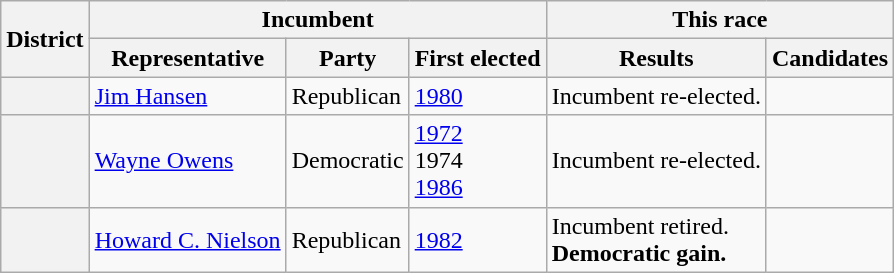<table class=wikitable>
<tr>
<th rowspan=2>District</th>
<th colspan=3>Incumbent</th>
<th colspan=2>This race</th>
</tr>
<tr>
<th>Representative</th>
<th>Party</th>
<th>First elected</th>
<th>Results</th>
<th>Candidates</th>
</tr>
<tr>
<th></th>
<td><a href='#'>Jim Hansen</a></td>
<td>Republican</td>
<td><a href='#'>1980</a></td>
<td>Incumbent re-elected.</td>
<td nowrap></td>
</tr>
<tr>
<th></th>
<td><a href='#'>Wayne Owens</a></td>
<td>Democratic</td>
<td><a href='#'>1972</a><br>1974 <br><a href='#'>1986</a></td>
<td>Incumbent re-elected.</td>
<td nowrap></td>
</tr>
<tr>
<th></th>
<td><a href='#'>Howard C. Nielson</a></td>
<td>Republican</td>
<td><a href='#'>1982</a></td>
<td>Incumbent retired.<br><strong>Democratic gain.</strong></td>
<td nowrap></td>
</tr>
</table>
